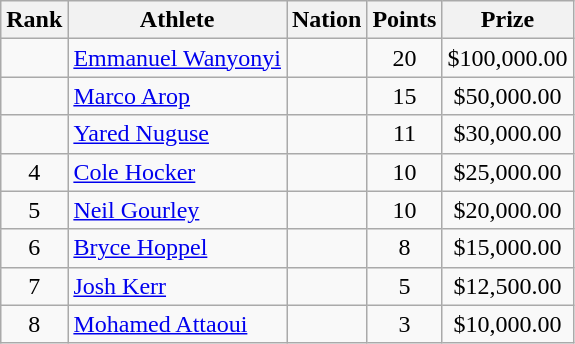<table class="wikitable mw-datatable sortable" style="text-align:center;">
<tr>
<th scope="col" style="width: 10px;">Rank</th>
<th scope="col">Athlete</th>
<th scope="col">Nation</th>
<th scope="col">Points</th>
<th scope="col">Prize</th>
</tr>
<tr>
<td></td>
<td align=left><a href='#'>Emmanuel Wanyonyi</a> </td>
<td align=left></td>
<td>20</td>
<td>$100,000.00</td>
</tr>
<tr>
<td></td>
<td align=left><a href='#'>Marco Arop</a> </td>
<td align=left></td>
<td>15</td>
<td>$50,000.00</td>
</tr>
<tr>
<td></td>
<td align=left><a href='#'>Yared Nuguse</a> </td>
<td align=left></td>
<td>11</td>
<td>$30,000.00</td>
</tr>
<tr>
<td>4</td>
<td align=left><a href='#'>Cole Hocker</a> </td>
<td align=left></td>
<td>10</td>
<td>$25,000.00</td>
</tr>
<tr>
<td>5</td>
<td align=left><a href='#'>Neil Gourley</a> </td>
<td align=left></td>
<td>10</td>
<td>$20,000.00</td>
</tr>
<tr>
<td>6</td>
<td align=left><a href='#'>Bryce Hoppel</a> </td>
<td align=left></td>
<td>8</td>
<td>$15,000.00</td>
</tr>
<tr>
<td>7</td>
<td align=left><a href='#'>Josh Kerr</a> </td>
<td align=left></td>
<td>5</td>
<td>$12,500.00</td>
</tr>
<tr>
<td>8</td>
<td align=left><a href='#'>Mohamed Attaoui</a> </td>
<td align=left></td>
<td>3</td>
<td>$10,000.00</td>
</tr>
</table>
